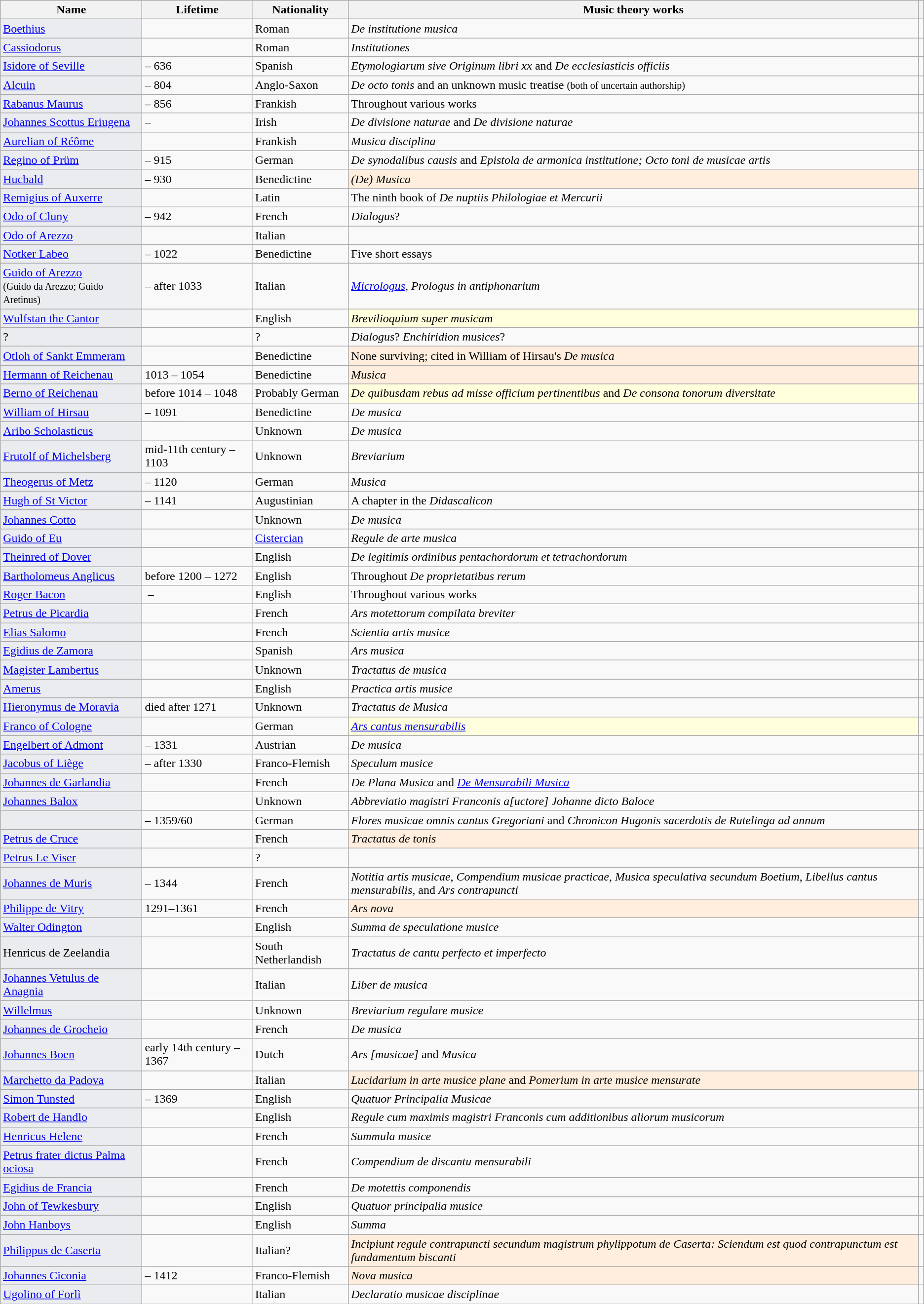<table class = "wikitable sortable plainrowheaders">
<tr>
<th scope="col">Name</th>
<th scope="col">Lifetime</th>
<th scope="col">Nationality</th>
<th scope="col">Music theory works</th>
<th scope="col" class="unsortable"></th>
</tr>
<tr>
<td style="background-color: #EAECF0"><a href='#'>Boethius</a></td>
<td></td>
<td>Roman</td>
<td><em>De institutione musica</em></td>
<td></td>
</tr>
<tr>
<td style="background-color: #EAECF0"><a href='#'>Cassiodorus</a></td>
<td></td>
<td>Roman</td>
<td><em>Institutiones</em></td>
<td></td>
</tr>
<tr>
<td style="background-color: #EAECF0"><a href='#'>Isidore of Seville</a></td>
<td> – 636</td>
<td>Spanish</td>
<td><em>Etymologiarum sive Originum libri xx</em> and <em>De ecclesiasticis officiis</em></td>
<td></td>
</tr>
<tr>
<td style="background-color: #EAECF0"><a href='#'>Alcuin</a></td>
<td> – 804</td>
<td>Anglo-Saxon</td>
<td><em>De octo tonis</em> and an unknown music treatise <small>(both of uncertain authorship)</small></td>
<td></td>
</tr>
<tr>
<td style="background-color: #EAECF0"><a href='#'>Rabanus Maurus</a></td>
<td> – 856</td>
<td>Frankish</td>
<td>Throughout various works</td>
<td></td>
</tr>
<tr>
<td style="background-color: #EAECF0"><a href='#'>Johannes Scottus Eriugena</a></td>
<td> – </td>
<td>Irish</td>
<td><em>De divisione naturae</em> and <em>De divisione naturae</em></td>
<td></td>
</tr>
<tr>
<td style="background-color: #EAECF0"><a href='#'>Aurelian of Réôme</a></td>
<td></td>
<td>Frankish</td>
<td><em>Musica disciplina</em></td>
<td></td>
</tr>
<tr>
<td style="background-color: #EAECF0"><a href='#'>Regino of Prüm</a></td>
<td> – 915</td>
<td>German</td>
<td><em>De synodalibus causis</em> and <em>Epistola de armonica institutione; Octo toni de musicae artis</em></td>
<td></td>
</tr>
<tr>
<td style="background-color: #EAECF0"><a href='#'>Hucbald</a></td>
<td> – 930</td>
<td>Benedictine</td>
<td style="background-color: #FED"><em>(De) Musica</em></td>
<td></td>
</tr>
<tr>
<td style="background-color: #EAECF0"><a href='#'>Remigius of Auxerre</a></td>
<td></td>
<td>Latin</td>
<td>The ninth book of <em>De nuptiis Philologiae et Mercurii</em></td>
<td></td>
</tr>
<tr>
<td style="background-color: #EAECF0"><a href='#'>Odo of Cluny</a></td>
<td> – 942</td>
<td>French</td>
<td><em>Dialogus</em>?</td>
<td></td>
</tr>
<tr>
<td style="background-color: #EAECF0"><a href='#'>Odo of Arezzo</a></td>
<td></td>
<td>Italian</td>
<td></td>
<td></td>
</tr>
<tr>
<td style="background-color: #EAECF0"><a href='#'>Notker Labeo</a></td>
<td> – 1022</td>
<td>Benedictine</td>
<td>Five short essays</td>
<td></td>
</tr>
<tr>
<td style="background-color: #EAECF0"><a href='#'>Guido of Arezzo</a><br><small>(Guido da Arezzo; Guido Aretinus)</small></td>
<td> – after 1033</td>
<td>Italian</td>
<td><em><a href='#'>Micrologus</a></em>, <em>Prologus in antiphonarium </em></td>
<td></td>
</tr>
<tr>
<td style="background-color: #EAECF0"><a href='#'>Wulfstan the Cantor</a></td>
<td></td>
<td>English</td>
<td style="background-color: #FFFFDD"><em>Brevilioquium super musicam</em></td>
<td></td>
</tr>
<tr>
<td style="background-color: #EAECF0">?</td>
<td></td>
<td>?</td>
<td><em>Dialogus</em>? <em>Enchiridion musices</em>?</td>
<td></td>
</tr>
<tr>
<td style="background-color: #EAECF0"><a href='#'>Otloh of Sankt Emmeram</a></td>
<td></td>
<td>Benedictine</td>
<td style="background-color: #FED">None surviving; cited in William of Hirsau's <em>De musica</em></td>
<td></td>
</tr>
<tr>
<td style="background-color: #EAECF0"><a href='#'>Hermann of Reichenau</a></td>
<td>1013 – 1054</td>
<td>Benedictine</td>
<td style="background-color: #FED"><em>Musica</em></td>
<td></td>
</tr>
<tr>
<td style="background-color: #EAECF0"><a href='#'>Berno of Reichenau</a></td>
<td>before 1014 – 1048</td>
<td>Probably German</td>
<td style="background-color: #FFFFDD"><em>De quibusdam rebus ad misse officium pertinentibus</em> and <em>De consona tonorum diversitate</em></td>
<td></td>
</tr>
<tr>
<td style="background-color: #EAECF0"><a href='#'>William of Hirsau</a></td>
<td> – 1091</td>
<td>Benedictine</td>
<td><em>De musica</em></td>
<td></td>
</tr>
<tr>
<td style="background-color: #EAECF0"><a href='#'>Aribo Scholasticus</a></td>
<td></td>
<td>Unknown</td>
<td><em>De musica</em></td>
<td></td>
</tr>
<tr>
<td style="background-color: #EAECF0"><a href='#'>Frutolf of Michelsberg</a></td>
<td>mid-11th century – 1103</td>
<td>Unknown</td>
<td><em>Breviarium</em></td>
<td></td>
</tr>
<tr>
<td style="background-color: #EAECF0"><a href='#'>Theogerus of Metz</a></td>
<td> – 1120</td>
<td>German</td>
<td><em>Musica</em></td>
<td></td>
</tr>
<tr>
<td style="background-color: #EAECF0"><a href='#'>Hugh of St Victor</a></td>
<td> – 1141</td>
<td>Augustinian</td>
<td>A chapter in the <em>Didascalicon</em></td>
<td></td>
</tr>
<tr>
<td style="background-color: #EAECF0"><a href='#'>Johannes Cotto</a></td>
<td></td>
<td>Unknown</td>
<td><em>De musica</em></td>
<td></td>
</tr>
<tr>
<td style="background-color: #EAECF0"><a href='#'>Guido of Eu</a></td>
<td></td>
<td><a href='#'>Cistercian</a></td>
<td><em>Regule de arte musica</em></td>
<td></td>
</tr>
<tr>
<td style="background-color: #EAECF0"><a href='#'>Theinred of Dover</a></td>
<td></td>
<td>English</td>
<td><em>De legitimis ordinibus pentachordorum et tetrachordorum</em></td>
<td></td>
</tr>
<tr>
<td style="background-color: #EAECF0"><a href='#'>Bartholomeus Anglicus</a></td>
<td>before 1200 – 1272</td>
<td>English</td>
<td>Throughout <em>De proprietatibus rerum</em></td>
<td></td>
</tr>
<tr>
<td style="background-color: #EAECF0"><a href='#'>Roger Bacon</a></td>
<td> – </td>
<td>English</td>
<td>Throughout various works</td>
<td></td>
</tr>
<tr>
<td style="background-color: #EAECF0"><a href='#'>Petrus de Picardia</a></td>
<td></td>
<td>French</td>
<td><em>Ars motettorum compilata breviter</em></td>
<td></td>
</tr>
<tr>
<td style="background-color: #EAECF0"><a href='#'>Elias Salomo</a></td>
<td></td>
<td>French</td>
<td><em>Scientia artis musice</em></td>
<td></td>
</tr>
<tr>
<td style="background-color: #EAECF0"><a href='#'>Egidius de Zamora</a></td>
<td></td>
<td>Spanish</td>
<td><em>Ars musica</em></td>
<td></td>
</tr>
<tr>
<td style="background-color: #EAECF0"><a href='#'>Magister Lambertus</a></td>
<td></td>
<td>Unknown</td>
<td><em>Tractatus de musica</em></td>
<td></td>
</tr>
<tr>
<td style="background-color: #EAECF0"><a href='#'>Amerus</a></td>
<td></td>
<td>English</td>
<td><em>Practica artis musice</em></td>
<td></td>
</tr>
<tr>
<td style="background-color: #EAECF0"><a href='#'>Hieronymus de Moravia</a></td>
<td>died after 1271</td>
<td>Unknown</td>
<td><em>Tractatus de Musica</em></td>
<td></td>
</tr>
<tr>
<td style="background-color: #EAECF0"><a href='#'>Franco of Cologne</a></td>
<td></td>
<td>German</td>
<td style="background-color: #FFFFDD"><em><a href='#'>Ars cantus mensurabilis</a></em></td>
<td></td>
</tr>
<tr>
<td style="background-color: #EAECF0"><a href='#'>Engelbert of Admont</a></td>
<td> – 1331</td>
<td>Austrian</td>
<td><em>De musica</em></td>
<td></td>
</tr>
<tr>
<td style="background-color: #EAECF0"><a href='#'>Jacobus of Liège</a></td>
<td> – after 1330</td>
<td>Franco-Flemish</td>
<td><em>Speculum musice</em></td>
<td></td>
</tr>
<tr>
<td style="background-color: #EAECF0"><a href='#'>Johannes de Garlandia</a></td>
<td></td>
<td>French</td>
<td><em>De Plana Musica</em> and <em><a href='#'>De Mensurabili Musica</a></em></td>
<td></td>
</tr>
<tr>
<td style="background-color: #EAECF0"><a href='#'>Johannes Balox</a></td>
<td></td>
<td>Unknown</td>
<td><em>Abbreviatio magistri Franconis a[uctore] Johanne dicto Baloce</em></td>
<td></td>
</tr>
<tr>
<td style="background-color: #EAECF0"></td>
<td> – 1359/60</td>
<td>German</td>
<td><em>Flores musicae omnis cantus Gregoriani</em> and <em>Chronicon Hugonis sacerdotis de Rutelinga ad annum</em></td>
<td></td>
</tr>
<tr>
<td style="background-color: #EAECF0"><a href='#'>Petrus de Cruce</a></td>
<td></td>
<td>French</td>
<td style="background-color: #FED"><em>Tractatus de tonis</em></td>
<td></td>
</tr>
<tr>
<td style="background-color: #EAECF0"><a href='#'>Petrus Le Viser</a></td>
<td></td>
<td>?</td>
<td></td>
<td></td>
</tr>
<tr>
<td style="background-color: #EAECF0"><a href='#'>Johannes de Muris</a></td>
<td> – 1344</td>
<td>French</td>
<td><em>Notitia artis musicae</em>, <em>Compendium musicae practicae</em>, <em>Musica speculativa secundum Boetium</em>, <em>Libellus cantus mensurabilis</em>, and <em>Ars contrapuncti</em></td>
<td></td>
</tr>
<tr>
<td style="background-color: #EAECF0"><a href='#'>Philippe de Vitry</a></td>
<td>1291–1361</td>
<td>French</td>
<td style="background-color: #FED"><em>Ars nova</em></td>
<td></td>
</tr>
<tr>
<td style="background-color: #EAECF0"><a href='#'>Walter Odington</a></td>
<td></td>
<td>English</td>
<td><em>Summa de speculatione musice</em></td>
<td></td>
</tr>
<tr>
<td style="background-color: #EAECF0">Henricus de Zeelandia</td>
<td></td>
<td>South Netherlandish</td>
<td><em>Tractatus de cantu perfecto et imperfecto</em></td>
<td></td>
</tr>
<tr>
<td style="background-color: #EAECF0"><a href='#'>Johannes Vetulus de Anagnia</a></td>
<td></td>
<td>Italian</td>
<td><em>Liber de musica</em></td>
<td></td>
</tr>
<tr>
<td style="background-color: #EAECF0"><a href='#'>Willelmus</a></td>
<td></td>
<td>Unknown</td>
<td><em>Breviarium regulare musice</em></td>
<td></td>
</tr>
<tr>
<td style="background-color: #EAECF0"><a href='#'>Johannes de Grocheio</a></td>
<td></td>
<td>French</td>
<td><em>De musica</em></td>
<td></td>
</tr>
<tr>
<td style="background-color: #EAECF0"><a href='#'>Johannes Boen</a></td>
<td>early 14th century – 1367</td>
<td>Dutch</td>
<td><em>Ars [musicae]</em> and <em>Musica</em></td>
<td></td>
</tr>
<tr>
<td style="background-color: #EAECF0"><a href='#'>Marchetto da Padova</a></td>
<td></td>
<td>Italian</td>
<td style="background-color: #FED"><em>Lucidarium in arte musice plane</em> and <em>Pomerium in arte musice mensurate</em></td>
<td></td>
</tr>
<tr>
<td style="background-color: #EAECF0"><a href='#'>Simon Tunsted</a></td>
<td> – 1369</td>
<td>English</td>
<td><em>Quatuor Principalia Musicae</em></td>
<td></td>
</tr>
<tr>
<td style="background-color: #EAECF0"><a href='#'>Robert de Handlo</a></td>
<td></td>
<td>English</td>
<td><em>Regule cum maximis magistri Franconis cum additionibus aliorum musicorum</em></td>
<td></td>
</tr>
<tr>
<td style="background-color: #EAECF0"><a href='#'>Henricus Helene</a></td>
<td></td>
<td>French</td>
<td><em>Summula musice</em></td>
<td></td>
</tr>
<tr>
<td style="background-color: #EAECF0"><a href='#'>Petrus frater dictus Palma ociosa</a></td>
<td></td>
<td>French</td>
<td><em>Compendium de discantu mensurabili</em></td>
<td></td>
</tr>
<tr>
<td style="background-color: #EAECF0"><a href='#'>Egidius de Francia</a></td>
<td></td>
<td>French</td>
<td><em>De motettis componendis</em></td>
<td></td>
</tr>
<tr>
<td style="background-color: #EAECF0"><a href='#'>John of Tewkesbury</a></td>
<td></td>
<td>English</td>
<td><em>Quatuor principalia musice</em></td>
<td></td>
</tr>
<tr>
<td style="background-color: #EAECF0"><a href='#'>John Hanboys</a></td>
<td></td>
<td>English</td>
<td><em>Summa</em></td>
<td></td>
</tr>
<tr>
<td style="background-color: #EAECF0"><a href='#'>Philippus de Caserta</a></td>
<td></td>
<td>Italian?</td>
<td style="background-color: #FED"><em>Incipiunt regule contrapuncti secundum magistrum phylippotum de Caserta: Sciendum est quod contrapunctum est fundamentum biscanti</em></td>
<td></td>
</tr>
<tr>
<td style="background-color: #EAECF0"><a href='#'>Johannes Ciconia</a></td>
<td> – 1412</td>
<td>Franco-Flemish</td>
<td style="background-color: #FED"><em>Nova musica</em></td>
<td></td>
</tr>
<tr>
<td style="background-color: #EAECF0"><a href='#'>Ugolino of Forlì</a></td>
<td></td>
<td>Italian</td>
<td><em>Declaratio musicae disciplinae</em></td>
<td></td>
</tr>
</table>
